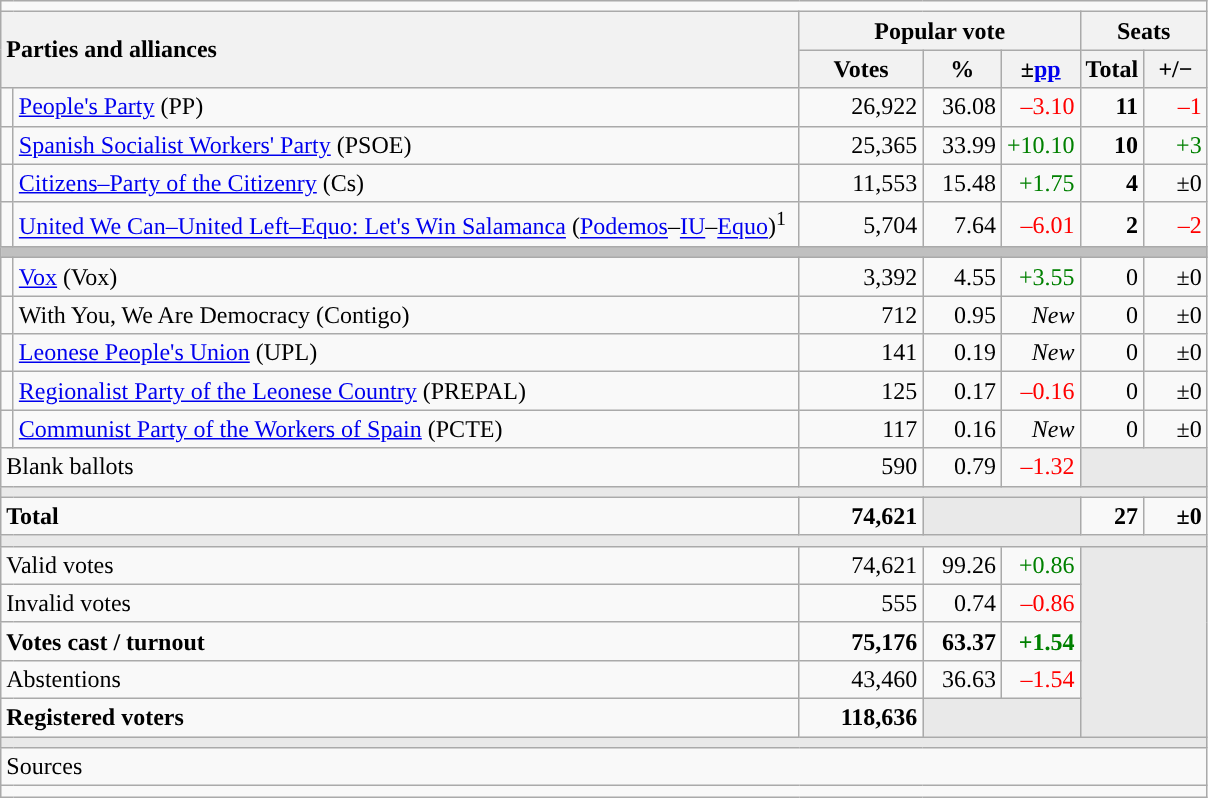<table class="wikitable" style="text-align:right;">
<tr>
<td colspan="7"></td>
</tr>
<tr>
<th style="text-align:left;" rowspan="2" colspan="2" width="525">Parties and alliances</th>
<th colspan="3">Popular vote</th>
<th colspan="2">Seats</th>
</tr>
<tr>
<th width="75">Votes</th>
<th width="45">%</th>
<th width="45">±<a href='#'>pp</a></th>
<th width="35">Total</th>
<th width="35">+/−</th>
</tr>
<tr>
<td width="1" style="color:inherit;background:"></td>
<td align="left"><a href='#'>People's Party</a> (PP)</td>
<td>26,922</td>
<td>36.08</td>
<td style="color:red;">–3.10</td>
<td><strong>11</strong></td>
<td style="color:red;">–1</td>
</tr>
<tr>
<td style="color:inherit;background:"></td>
<td align="left"><a href='#'>Spanish Socialist Workers' Party</a> (PSOE)</td>
<td>25,365</td>
<td>33.99</td>
<td style="color:green;">+10.10</td>
<td><strong>10</strong></td>
<td style="color:green;">+3</td>
</tr>
<tr>
<td style="color:inherit;background:"></td>
<td align="left"><a href='#'>Citizens–Party of the Citizenry</a> (Cs)</td>
<td>11,553</td>
<td>15.48</td>
<td style="color:green;">+1.75</td>
<td><strong>4</strong></td>
<td>±0</td>
</tr>
<tr>
<td style="color:inherit;background:"></td>
<td align="left"><a href='#'>United We Can–United Left–Equo: Let's Win Salamanca</a> (<a href='#'>Podemos</a>–<a href='#'>IU</a>–<a href='#'>Equo</a>)<sup>1</sup></td>
<td>5,704</td>
<td>7.64</td>
<td style="color:red;">–6.01</td>
<td><strong>2</strong></td>
<td style="color:red;">–2</td>
</tr>
<tr>
<td colspan="7" bgcolor="#C0C0C0"></td>
</tr>
<tr>
<td style="color:inherit;background:"></td>
<td align="left"><a href='#'>Vox</a> (Vox)</td>
<td>3,392</td>
<td>4.55</td>
<td style="color:green;">+3.55</td>
<td>0</td>
<td>±0</td>
</tr>
<tr>
<td style="color:inherit;background:"></td>
<td align="left">With You, We Are Democracy (Contigo)</td>
<td>712</td>
<td>0.95</td>
<td><em>New</em></td>
<td>0</td>
<td>±0</td>
</tr>
<tr>
<td style="color:inherit;background:"></td>
<td align="left"><a href='#'>Leonese People's Union</a> (UPL)</td>
<td>141</td>
<td>0.19</td>
<td><em>New</em></td>
<td>0</td>
<td>±0</td>
</tr>
<tr>
<td style="color:inherit;background:"></td>
<td align="left"><a href='#'>Regionalist Party of the Leonese Country</a> (PREPAL)</td>
<td>125</td>
<td>0.17</td>
<td style="color:red;">–0.16</td>
<td>0</td>
<td>±0</td>
</tr>
<tr>
<td style="color:inherit;background:"></td>
<td align="left"><a href='#'>Communist Party of the Workers of Spain</a> (PCTE)</td>
<td>117</td>
<td>0.16</td>
<td><em>New</em></td>
<td>0</td>
<td>±0</td>
</tr>
<tr>
<td align="left" colspan="2">Blank ballots</td>
<td>590</td>
<td>0.79</td>
<td style="color:red;">–1.32</td>
<td bgcolor="#E9E9E9" colspan="2"></td>
</tr>
<tr>
<td colspan="7" bgcolor="#E9E9E9"></td>
</tr>
<tr style="font-weight:bold;">
<td align="left" colspan="2">Total</td>
<td>74,621</td>
<td bgcolor="#E9E9E9" colspan="2"></td>
<td>27</td>
<td>±0</td>
</tr>
<tr>
<td colspan="7" bgcolor="#E9E9E9"></td>
</tr>
<tr>
<td align="left" colspan="2">Valid votes</td>
<td>74,621</td>
<td>99.26</td>
<td style="color:green;">+0.86</td>
<td bgcolor="#E9E9E9" colspan="2" rowspan="5"></td>
</tr>
<tr>
<td align="left" colspan="2">Invalid votes</td>
<td>555</td>
<td>0.74</td>
<td style="color:red;">–0.86</td>
</tr>
<tr style="font-weight:bold;">
<td align="left" colspan="2">Votes cast / turnout</td>
<td>75,176</td>
<td>63.37</td>
<td style="color:green;">+1.54</td>
</tr>
<tr>
<td align="left" colspan="2">Abstentions</td>
<td>43,460</td>
<td>36.63</td>
<td style="color:red;">–1.54</td>
</tr>
<tr style="font-weight:bold;">
<td align="left" colspan="2">Registered voters</td>
<td>118,636</td>
<td bgcolor="#E9E9E9" colspan="2"></td>
</tr>
<tr>
<td colspan="7" bgcolor="#E9E9E9"></td>
</tr>
<tr>
<td align="left" colspan="7">Sources</td>
</tr>
<tr>
<td colspan="7" style="text-align:left; max-width:790px;"></td>
</tr>
</table>
